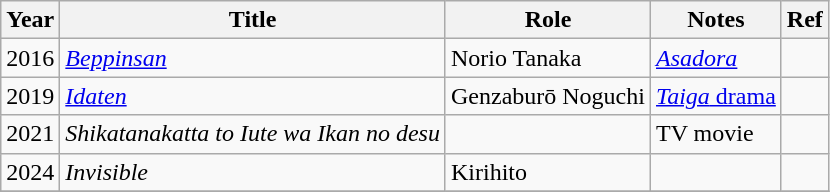<table class="wikitable sortable">
<tr>
<th>Year</th>
<th>Title</th>
<th>Role</th>
<th class="unsortable">Notes</th>
<th class="unsortable">Ref</th>
</tr>
<tr>
<td>2016</td>
<td><em><a href='#'>Beppinsan</a></em></td>
<td>Norio Tanaka</td>
<td><em><a href='#'>Asadora</a></em></td>
<td></td>
</tr>
<tr>
<td>2019</td>
<td><em><a href='#'>Idaten</a></em></td>
<td>Genzaburō Noguchi</td>
<td><a href='#'><em>Taiga</em> drama</a></td>
<td></td>
</tr>
<tr>
<td>2021</td>
<td><em>Shikatanakatta to Iute wa Ikan no desu</em></td>
<td></td>
<td>TV movie</td>
<td></td>
</tr>
<tr>
<td>2024</td>
<td><em>Invisible</em></td>
<td>Kirihito</td>
<td></td>
<td></td>
</tr>
<tr>
</tr>
</table>
